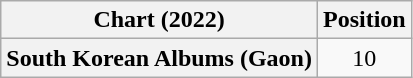<table class="wikitable plainrowheaders" style="text-align:center">
<tr>
<th scope="col">Chart (2022)</th>
<th scope="col">Position</th>
</tr>
<tr>
<th scope="row">South Korean Albums (Gaon)</th>
<td>10</td>
</tr>
</table>
